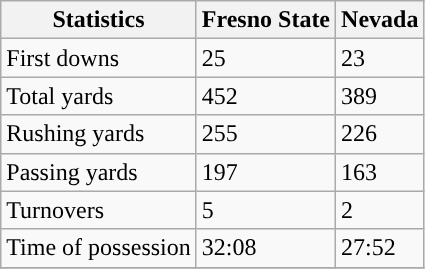<table class="wikitable">
<tr>
<th>Statistics</th>
<th>Fresno State</th>
<th>Nevada</th>
</tr>
<tr>
<td>First downs</td>
<td>25</td>
<td>23</td>
</tr>
<tr>
<td>Total yards</td>
<td>452</td>
<td>389</td>
</tr>
<tr>
<td>Rushing yards</td>
<td>255</td>
<td>226</td>
</tr>
<tr>
<td>Passing yards</td>
<td>197</td>
<td>163</td>
</tr>
<tr>
<td>Turnovers</td>
<td>5</td>
<td>2</td>
</tr>
<tr>
<td>Time of possession</td>
<td>32:08</td>
<td>27:52</td>
</tr>
<tr>
</tr>
</table>
